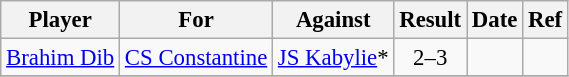<table class="wikitable" style="font-size: 95%;">
<tr>
<th>Player</th>
<th>For</th>
<th>Against</th>
<th style="text-align:center">Result</th>
<th>Date</th>
<th>Ref</th>
</tr>
<tr>
<td> <a href='#'>Brahim Dib</a></td>
<td><a href='#'>CS Constantine</a></td>
<td><a href='#'>JS Kabylie</a>*</td>
<td style="text-align:center;">2–3</td>
<td></td>
<td></td>
</tr>
<tr>
</tr>
</table>
